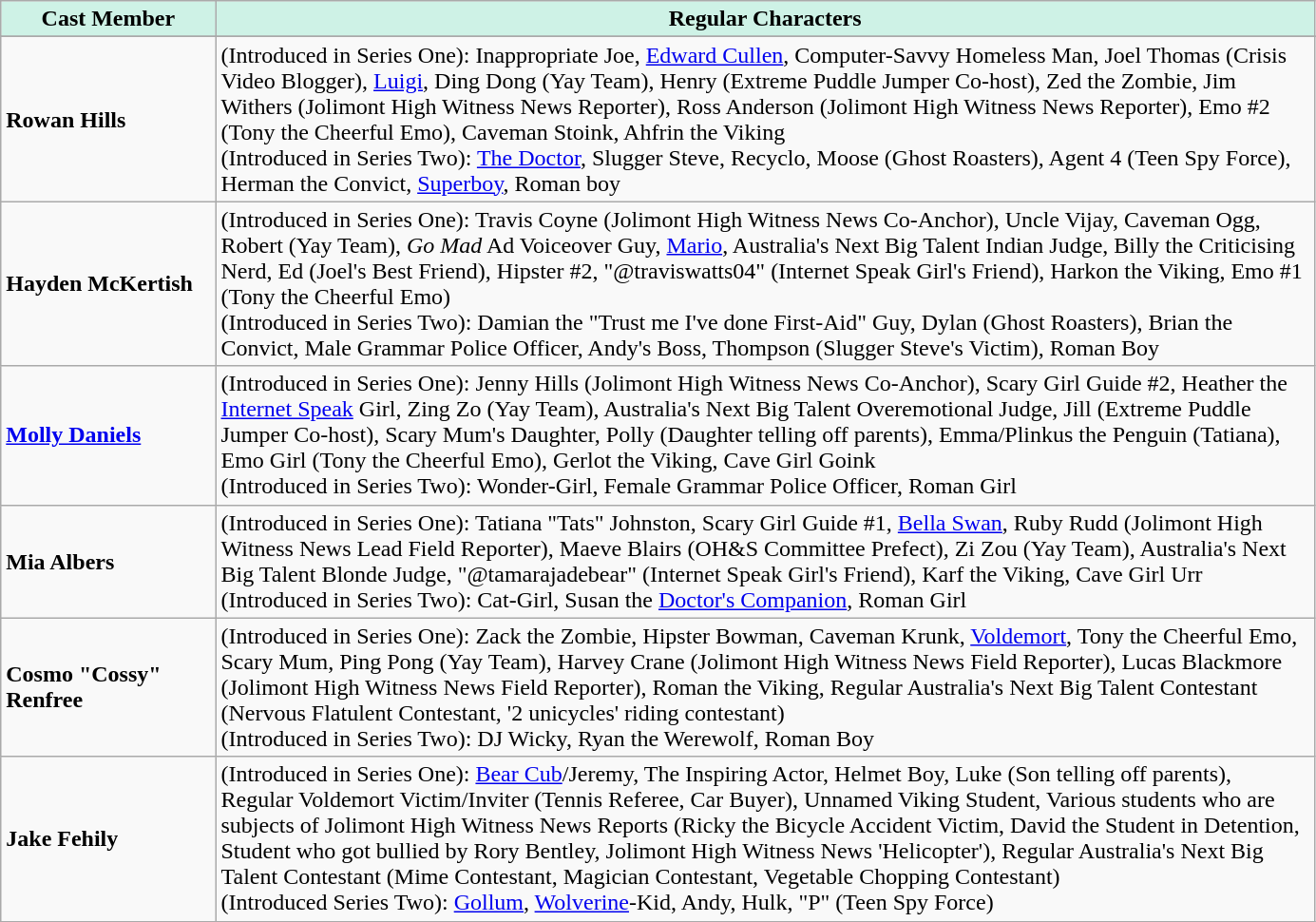<table class="wikitable sortable" style="width:73%;">
<tr>
<th style="width:6%; background:#CEF2E6;">Cast Member</th>
<th style="width:37%; background:#CEF2E6;">Regular Characters</th>
</tr>
<tr style="background:FFFFFF#;"|>
</tr>
<tr style="background:FFFFFF#;"|>
<td><strong>Rowan Hills</strong></td>
<td>(Introduced in Series One): Inappropriate Joe, <a href='#'>Edward Cullen</a>, Computer-Savvy Homeless Man, Joel Thomas (Crisis Video Blogger), <a href='#'>Luigi</a>, Ding Dong (Yay Team), Henry (Extreme Puddle Jumper Co-host), Zed the Zombie, Jim Withers (Jolimont High Witness News Reporter), Ross Anderson (Jolimont High Witness News Reporter), Emo #2 (Tony the Cheerful Emo), Caveman Stoink, Ahfrin the Viking<br>(Introduced in Series Two): <a href='#'>The Doctor</a>, Slugger Steve, Recyclo, Moose (Ghost Roasters), Agent 4 (Teen Spy Force), Herman the Convict, <a href='#'>Superboy</a>, Roman boy</td>
</tr>
<tr style="background:FFFFFF#;"|>
<td><strong>Hayden McKertish</strong></td>
<td>(Introduced in Series One): Travis Coyne (Jolimont High Witness News Co-Anchor), Uncle Vijay, Caveman Ogg, Robert (Yay Team), <em>Go Mad</em> Ad Voiceover Guy, <a href='#'>Mario</a>, Australia's Next Big Talent Indian Judge, Billy the Criticising Nerd, Ed (Joel's Best Friend), Hipster #2, "@traviswatts04" (Internet Speak Girl's Friend), Harkon the Viking, Emo #1 (Tony the Cheerful Emo)<br>(Introduced in Series Two): Damian the "Trust me I've done First-Aid" Guy, Dylan (Ghost Roasters), Brian the Convict, Male Grammar Police Officer, Andy's Boss, Thompson (Slugger Steve's Victim), Roman Boy</td>
</tr>
<tr style="background:FFFFFF#;"|>
<td><strong><a href='#'>Molly Daniels</a></strong></td>
<td>(Introduced in Series One): Jenny Hills (Jolimont High Witness News Co-Anchor), Scary Girl Guide #2, Heather the <a href='#'>Internet Speak</a> Girl, Zing Zo (Yay Team), Australia's Next Big Talent Overemotional Judge, Jill (Extreme Puddle Jumper Co-host), Scary Mum's Daughter, Polly (Daughter telling off parents), Emma/Plinkus the Penguin (Tatiana), Emo Girl (Tony the Cheerful Emo), Gerlot the Viking, Cave Girl Goink<br>(Introduced in Series Two): Wonder-Girl, Female Grammar Police Officer, Roman Girl</td>
</tr>
<tr style="background:FFFFFF#;"|>
<td><strong>Mia Albers</strong></td>
<td>(Introduced in Series One): Tatiana "Tats" Johnston, Scary Girl Guide #1, <a href='#'>Bella Swan</a>, Ruby Rudd (Jolimont High Witness News Lead Field Reporter), Maeve Blairs (OH&S Committee Prefect), Zi Zou (Yay Team), Australia's Next Big Talent Blonde Judge, "@tamarajadebear" (Internet Speak Girl's Friend), Karf the Viking, Cave Girl Urr<br>(Introduced in Series Two): Cat-Girl, Susan the <a href='#'>Doctor's Companion</a>, Roman Girl</td>
</tr>
<tr style="background:FFFFFF#;"|>
<td><strong>Cosmo "Cossy" Renfree</strong></td>
<td>(Introduced in Series One): Zack the Zombie, Hipster Bowman, Caveman Krunk, <a href='#'>Voldemort</a>, Tony the Cheerful Emo, Scary Mum, Ping Pong (Yay Team), Harvey Crane (Jolimont High Witness News Field Reporter), Lucas Blackmore (Jolimont High Witness News Field Reporter), Roman the Viking, Regular Australia's Next Big Talent Contestant (Nervous Flatulent Contestant, '2 unicycles' riding contestant)<br>(Introduced in Series Two): DJ Wicky, Ryan the Werewolf, Roman Boy</td>
</tr>
<tr style="background:FFFFFF#;"|>
<td><strong>Jake Fehily</strong></td>
<td>(Introduced in Series One): <a href='#'>Bear Cub</a>/Jeremy, The Inspiring Actor, Helmet Boy, Luke (Son telling off parents), Regular Voldemort Victim/Inviter (Tennis Referee, Car Buyer), Unnamed Viking Student, Various students who are subjects of Jolimont High Witness News Reports (Ricky the Bicycle Accident Victim, David the Student in Detention, Student who got bullied by Rory Bentley, Jolimont High Witness News 'Helicopter'), Regular Australia's Next Big Talent Contestant (Mime Contestant, Magician Contestant, Vegetable Chopping Contestant)<br>(Introduced Series Two): <a href='#'>Gollum</a>, <a href='#'>Wolverine</a>-Kid, Andy, Hulk, "P" (Teen Spy Force)</td>
</tr>
<tr style="background:FFFFFF#;"|>
</tr>
</table>
